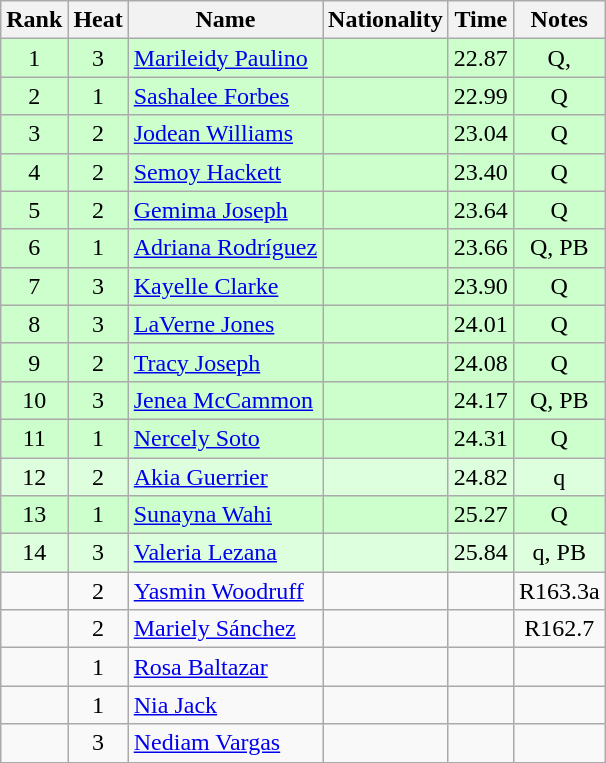<table class="wikitable sortable" style="text-align:center">
<tr>
<th>Rank</th>
<th>Heat</th>
<th>Name</th>
<th>Nationality</th>
<th>Time</th>
<th>Notes</th>
</tr>
<tr bgcolor=ccffcc>
<td>1</td>
<td>3</td>
<td align=left><a href='#'>Marileidy Paulino</a></td>
<td align=left></td>
<td>22.87</td>
<td>Q, </td>
</tr>
<tr bgcolor=ccffcc>
<td>2</td>
<td>1</td>
<td align=left><a href='#'>Sashalee Forbes</a></td>
<td align=left></td>
<td>22.99</td>
<td>Q</td>
</tr>
<tr bgcolor=ccffcc>
<td>3</td>
<td>2</td>
<td align=left><a href='#'>Jodean Williams</a></td>
<td align=left></td>
<td>23.04</td>
<td>Q</td>
</tr>
<tr bgcolor=ccffcc>
<td>4</td>
<td>2</td>
<td align=left><a href='#'>Semoy Hackett</a></td>
<td align=left></td>
<td>23.40</td>
<td>Q</td>
</tr>
<tr bgcolor=ccffcc>
<td>5</td>
<td>2</td>
<td align=left><a href='#'>Gemima Joseph</a></td>
<td align=left></td>
<td>23.64</td>
<td>Q</td>
</tr>
<tr bgcolor=ccffcc>
<td>6</td>
<td>1</td>
<td align=left><a href='#'>Adriana Rodríguez</a></td>
<td align=left></td>
<td>23.66</td>
<td>Q, PB</td>
</tr>
<tr bgcolor=ccffcc>
<td>7</td>
<td>3</td>
<td align=left><a href='#'>Kayelle Clarke</a></td>
<td align=left></td>
<td>23.90</td>
<td>Q</td>
</tr>
<tr bgcolor=ccffcc>
<td>8</td>
<td>3</td>
<td align=left><a href='#'>LaVerne Jones</a></td>
<td align=left></td>
<td>24.01</td>
<td>Q</td>
</tr>
<tr bgcolor=ccffcc>
<td>9</td>
<td>2</td>
<td align=left><a href='#'>Tracy Joseph</a></td>
<td align=left></td>
<td>24.08</td>
<td>Q</td>
</tr>
<tr bgcolor=ccffcc>
<td>10</td>
<td>3</td>
<td align=left><a href='#'>Jenea McCammon</a></td>
<td align=left></td>
<td>24.17</td>
<td>Q, PB</td>
</tr>
<tr bgcolor=ccffcc>
<td>11</td>
<td>1</td>
<td align=left><a href='#'>Nercely Soto</a></td>
<td align=left></td>
<td>24.31</td>
<td>Q</td>
</tr>
<tr bgcolor=ddffdd>
<td>12</td>
<td>2</td>
<td align=left><a href='#'>Akia Guerrier</a></td>
<td align=left></td>
<td>24.82</td>
<td>q</td>
</tr>
<tr bgcolor=ccffcc>
<td>13</td>
<td>1</td>
<td align=left><a href='#'>Sunayna Wahi</a></td>
<td align=left></td>
<td>25.27</td>
<td>Q</td>
</tr>
<tr bgcolor=ddffdd>
<td>14</td>
<td>3</td>
<td align=left><a href='#'>Valeria Lezana</a></td>
<td align=left></td>
<td>25.84</td>
<td>q, PB</td>
</tr>
<tr>
<td></td>
<td>2</td>
<td align=left><a href='#'>Yasmin Woodruff</a></td>
<td align=left></td>
<td></td>
<td>R163.3a</td>
</tr>
<tr>
<td></td>
<td>2</td>
<td align=left><a href='#'>Mariely Sánchez</a></td>
<td align=left></td>
<td></td>
<td>R162.7</td>
</tr>
<tr>
<td></td>
<td>1</td>
<td align=left><a href='#'>Rosa Baltazar</a></td>
<td align=left></td>
<td></td>
<td></td>
</tr>
<tr>
<td></td>
<td>1</td>
<td align=left><a href='#'>Nia Jack</a></td>
<td align=left></td>
<td></td>
<td></td>
</tr>
<tr>
<td></td>
<td>3</td>
<td align=left><a href='#'>Nediam Vargas</a></td>
<td align=left></td>
<td></td>
<td></td>
</tr>
</table>
